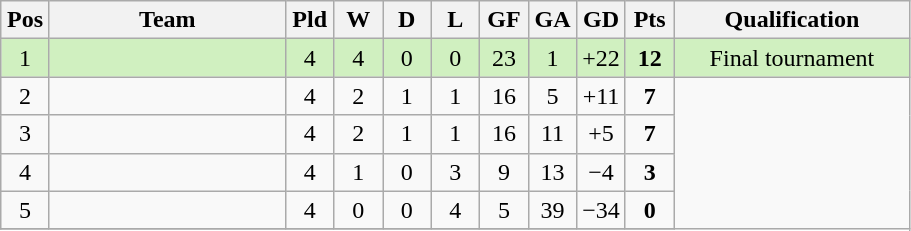<table class="wikitable" border="1" style="text-align: center;">
<tr>
<th width="25"><abbr>Pos</abbr></th>
<th width="150">Team</th>
<th width="25"><abbr>Pld</abbr></th>
<th width="25"><abbr>W</abbr></th>
<th width="25"><abbr>D</abbr></th>
<th width="25"><abbr>L</abbr></th>
<th width="25"><abbr>GF</abbr></th>
<th width="25"><abbr>GA</abbr></th>
<th width="25"><abbr>GD</abbr></th>
<th width="25"><abbr>Pts</abbr></th>
<th width="150">Qualification</th>
</tr>
<tr bgcolor= #D0F0C0>
<td>1</td>
<td align="left"></td>
<td>4</td>
<td>4</td>
<td>0</td>
<td>0</td>
<td>23</td>
<td>1</td>
<td>+22</td>
<td><strong>12</strong></td>
<td>Final tournament</td>
</tr>
<tr>
<td>2</td>
<td align="left"></td>
<td>4</td>
<td>2</td>
<td>1</td>
<td>1</td>
<td>16</td>
<td>5</td>
<td>+11</td>
<td><strong>7</strong></td>
</tr>
<tr>
<td>3</td>
<td align="left"></td>
<td>4</td>
<td>2</td>
<td>1</td>
<td>1</td>
<td>16</td>
<td>11</td>
<td>+5</td>
<td><strong>7</strong></td>
</tr>
<tr>
<td>4</td>
<td align="left"></td>
<td>4</td>
<td>1</td>
<td>0</td>
<td>3</td>
<td>9</td>
<td>13</td>
<td>−4</td>
<td><strong>3</strong></td>
</tr>
<tr>
<td>5</td>
<td align="left"></td>
<td>4</td>
<td>0</td>
<td>0</td>
<td>4</td>
<td>5</td>
<td>39</td>
<td>−34</td>
<td><strong>0</strong></td>
</tr>
<tr>
</tr>
</table>
